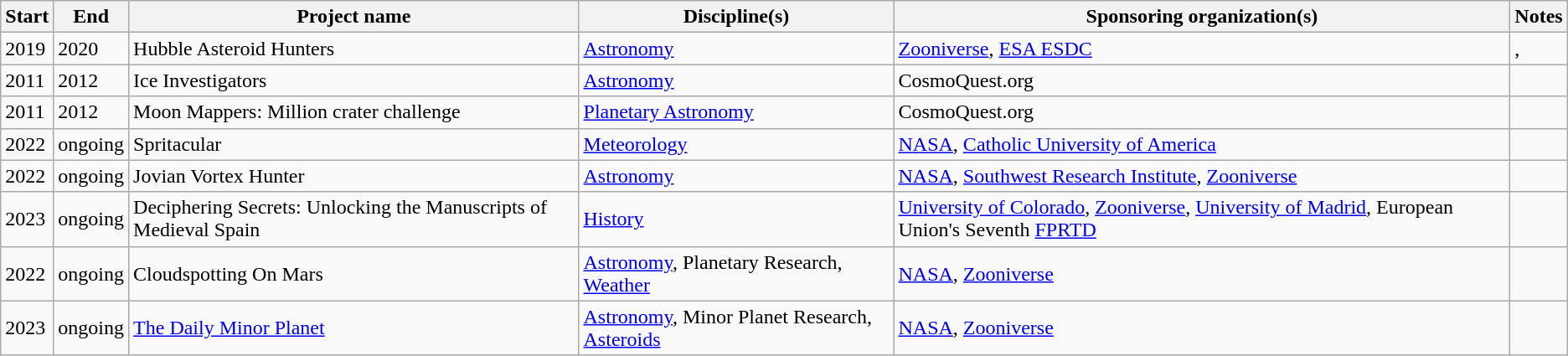<table class="wikitable sortable">
<tr>
<th>Start</th>
<th>End</th>
<th>Project name</th>
<th>Discipline(s)</th>
<th>Sponsoring organization(s)</th>
<th>Notes</th>
</tr>
<tr>
<td>2019</td>
<td>2020</td>
<td>Hubble Asteroid Hunters</td>
<td><a href='#'>Astronomy</a></td>
<td><a href='#'>Zooniverse</a>, <a href='#'>ESA ESDC</a></td>
<td>, </td>
</tr>
<tr>
<td>2011</td>
<td>2012</td>
<td>Ice Investigators</td>
<td><a href='#'>Astronomy</a></td>
<td>CosmoQuest.org</td>
<td></td>
</tr>
<tr>
<td>2011</td>
<td>2012</td>
<td>Moon Mappers: Million crater challenge</td>
<td><a href='#'>Planetary Astronomy</a></td>
<td>CosmoQuest.org</td>
<td></td>
</tr>
<tr>
<td>2022</td>
<td>ongoing</td>
<td>Spritacular</td>
<td><a href='#'>Meteorology</a></td>
<td><a href='#'>NASA</a>, <a href='#'>Catholic University of America</a></td>
<td></td>
</tr>
<tr>
<td>2022</td>
<td>ongoing</td>
<td>Jovian Vortex Hunter</td>
<td><a href='#'>Astronomy</a></td>
<td><a href='#'>NASA</a>, <a href='#'>Southwest Research Institute</a>, <a href='#'>Zooniverse</a></td>
<td></td>
</tr>
<tr>
<td>2023</td>
<td>ongoing</td>
<td>Deciphering Secrets: Unlocking the Manuscripts of Medieval Spain</td>
<td><a href='#'>History</a></td>
<td><a href='#'>University of Colorado</a>, <a href='#'>Zooniverse</a>, <a href='#'>University of Madrid</a>, European Union's Seventh <a href='#'>FPRTD</a></td>
<td></td>
</tr>
<tr>
<td>2022</td>
<td>ongoing</td>
<td>Cloudspotting On Mars</td>
<td><a href='#'>Astronomy</a>, Planetary Research, <a href='#'>Weather</a></td>
<td><a href='#'>NASA</a>, <a href='#'>Zooniverse</a></td>
<td></td>
</tr>
<tr>
<td>2023</td>
<td>ongoing</td>
<td><a href='#'>The Daily Minor Planet</a></td>
<td><a href='#'>Astronomy</a>, Minor Planet Research, <a href='#'>Asteroids</a></td>
<td><a href='#'>NASA</a>, <a href='#'>Zooniverse</a></td>
</tr>
</table>
